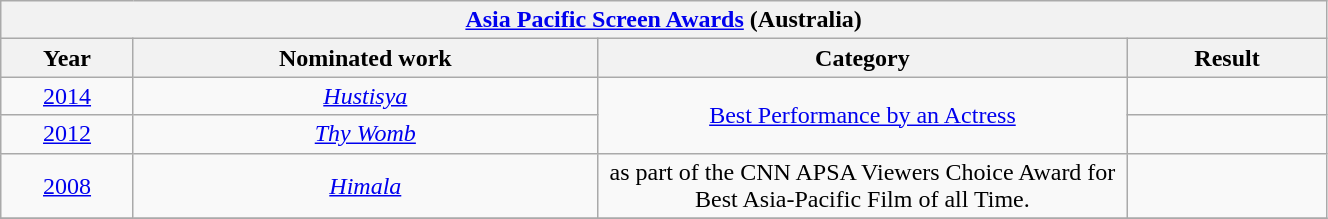<table width="70%" class="wikitable sortable">
<tr>
<th colspan="4" align="center"><a href='#'>Asia Pacific Screen Awards</a> (Australia)</th>
</tr>
<tr>
<th width="10%">Year</th>
<th width="35%">Nominated work</th>
<th width="40%">Category</th>
<th width="15%">Result</th>
</tr>
<tr>
<td align="center"><a href='#'>2014</a></td>
<td align="center"><em><a href='#'>Hustisya</a></em></td>
<td rowspan = 2 align="center"><a href='#'>Best Performance by an Actress</a></td>
<td></td>
</tr>
<tr>
<td align="center"><a href='#'>2012</a></td>
<td align="center"><em><a href='#'>Thy Womb</a></em></td>
<td></td>
</tr>
<tr>
<td align="center"><a href='#'>2008</a></td>
<td align="center"><em><a href='#'>Himala</a></em></td>
<td align="center">as part of the CNN APSA Viewers Choice Award for Best Asia-Pacific Film of all Time.</td>
<td></td>
</tr>
<tr>
</tr>
</table>
